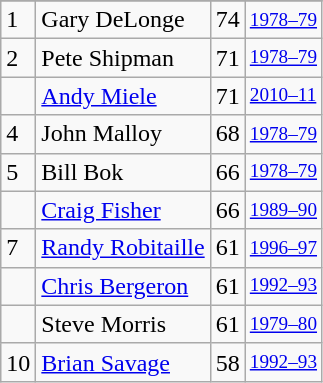<table class="wikitable">
<tr>
</tr>
<tr>
<td>1</td>
<td>Gary DeLonge</td>
<td>74</td>
<td style="font-size:80%;"><a href='#'>1978–79</a></td>
</tr>
<tr>
<td>2</td>
<td>Pete Shipman</td>
<td>71</td>
<td style="font-size:80%;"><a href='#'>1978–79</a></td>
</tr>
<tr>
<td></td>
<td><a href='#'>Andy Miele</a></td>
<td>71</td>
<td style="font-size:80%;"><a href='#'>2010–11</a></td>
</tr>
<tr>
<td>4</td>
<td>John Malloy</td>
<td>68</td>
<td style="font-size:80%;"><a href='#'>1978–79</a></td>
</tr>
<tr>
<td>5</td>
<td>Bill Bok</td>
<td>66</td>
<td style="font-size:80%;"><a href='#'>1978–79</a></td>
</tr>
<tr>
<td></td>
<td><a href='#'>Craig Fisher</a></td>
<td>66</td>
<td style="font-size:80%;"><a href='#'>1989–90</a></td>
</tr>
<tr>
<td>7</td>
<td><a href='#'>Randy Robitaille</a></td>
<td>61</td>
<td style="font-size:80%;"><a href='#'>1996–97</a></td>
</tr>
<tr>
<td></td>
<td><a href='#'>Chris Bergeron</a></td>
<td>61</td>
<td style="font-size:80%;"><a href='#'>1992–93</a></td>
</tr>
<tr>
<td></td>
<td>Steve Morris</td>
<td>61</td>
<td style="font-size:80%;"><a href='#'>1979–80</a></td>
</tr>
<tr>
<td>10</td>
<td><a href='#'>Brian Savage</a></td>
<td>58</td>
<td style="font-size:80%;"><a href='#'>1992–93</a></td>
</tr>
</table>
